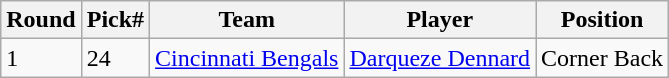<table class="wikitable">
<tr>
<th><strong>Round</strong></th>
<th><strong>Pick#</strong></th>
<th><strong>Team</strong></th>
<th><strong>Player</strong></th>
<th><strong>Position</strong></th>
</tr>
<tr>
<td>1</td>
<td>24</td>
<td><a href='#'>Cincinnati Bengals</a></td>
<td><a href='#'>Darqueze Dennard</a></td>
<td>Corner Back</td>
</tr>
</table>
